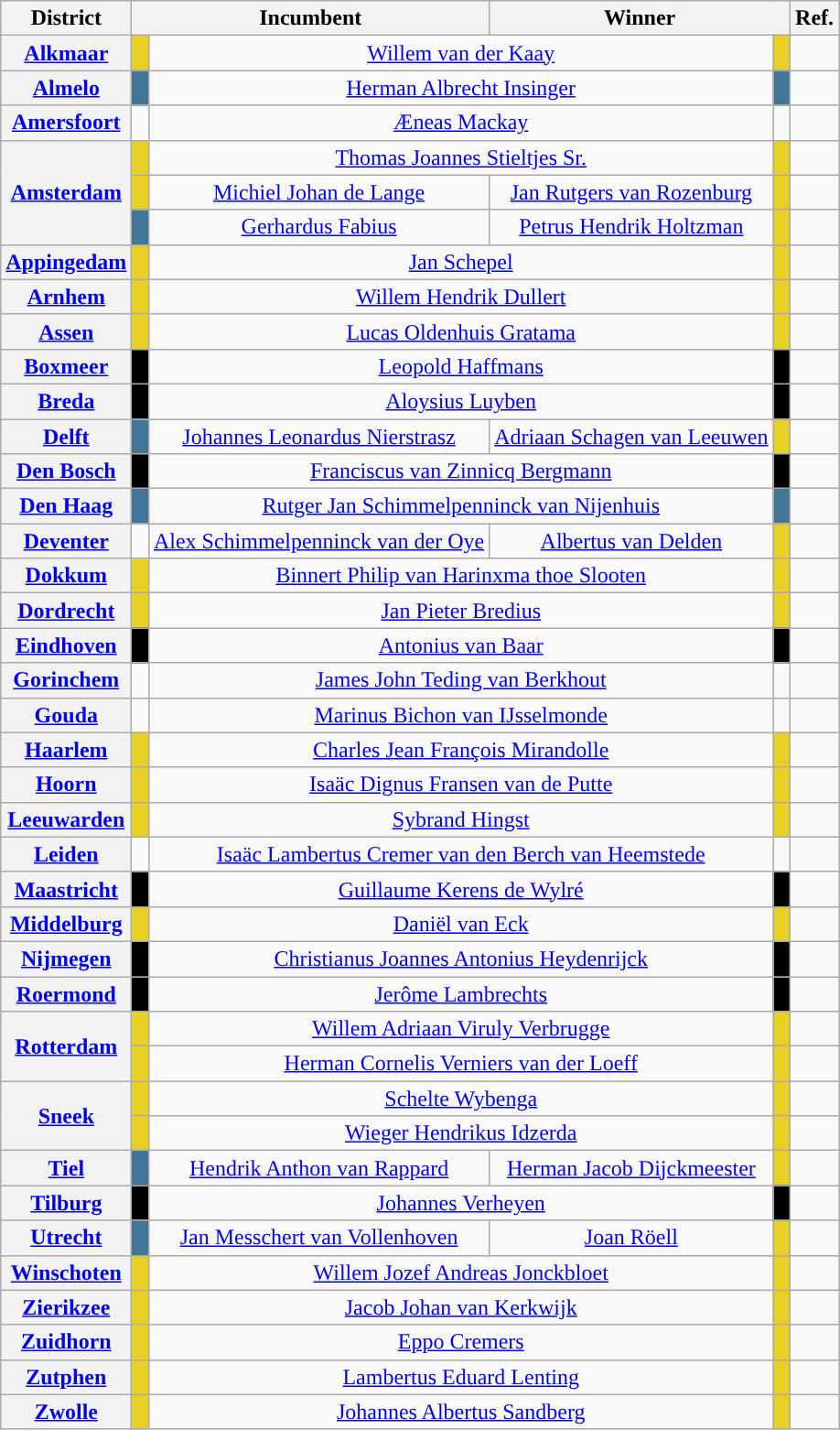<table class="wikitable">
<tr style="text-align:center;">
<th>District</th>
<th colspan=2>Incumbent</th>
<th colspan=2>Winner</th>
<th>Ref.</th>
</tr>
<tr>
<th><a href='#'>Alkmaar</a></th>
<td style="width:5px; background:#e7cf25"></td>
<td colspan=2 style="text-align:center"><a href='#'>Willem van der Kaay</a></td>
<td style="width:5px; background:#e7cf25"></td>
<td></td>
</tr>
<tr>
<th><a href='#'>Almelo</a></th>
<td style="width:5px; background:#437599"></td>
<td colspan=2 style="text-align:center"><a href='#'>Herman Albrecht Insinger</a></td>
<td style="width:5px; background:#437599"></td>
<td></td>
</tr>
<tr>
<th><a href='#'>Amersfoort</a></th>
<td style="width:5px; background:"></td>
<td colspan=2 style="text-align:center"><a href='#'>Æneas Mackay</a></td>
<td style="width:5px; background:"></td>
<td></td>
</tr>
<tr>
<th rowspan=3><a href='#'>Amsterdam</a></th>
<td style="width:5px; background:#e7cf25"></td>
<td colspan=2 style="text-align:center"><a href='#'>Thomas Joannes Stieltjes Sr.</a></td>
<td style="width:5px; background:#e7cf25"></td>
<td></td>
</tr>
<tr>
<td style="width:5px; background:#e7cf25"></td>
<td style="text-align:center"><a href='#'>Michiel Johan de Lange</a></td>
<td style="text-align:center"><a href='#'>Jan Rutgers van Rozenburg</a></td>
<td style="width:5px; background:#e7cf25"></td>
<td></td>
</tr>
<tr>
<td style="width:5px; background:#437599"></td>
<td style="text-align:center"><a href='#'>Gerhardus Fabius</a></td>
<td style="text-align:center"><a href='#'>Petrus Hendrik Holtzman</a></td>
<td style="width:5px; background:#e7cf25"></td>
<td></td>
</tr>
<tr>
<th><a href='#'>Appingedam</a></th>
<td style="width:5px; background:#e7cf25"></td>
<td colspan=2 style="text-align:center"><a href='#'>Jan Schepel</a></td>
<td style="width:5px; background:#e7cf25"></td>
<td></td>
</tr>
<tr>
<th><a href='#'>Arnhem</a></th>
<td style="width:5px; background:#e7cf25"></td>
<td colspan=2 style="text-align:center"><a href='#'>Willem Hendrik Dullert</a></td>
<td style="width:5px; background:#e7cf25"></td>
<td></td>
</tr>
<tr>
<th><a href='#'>Assen</a></th>
<td style="width:5px; background:#e7cf25"></td>
<td colspan=2 style="text-align:center"><a href='#'>Lucas Oldenhuis Gratama</a></td>
<td style="width:5px; background:#e7cf25"></td>
<td></td>
</tr>
<tr>
<th><a href='#'>Boxmeer</a></th>
<td style="width:5px; background:black"></td>
<td colspan=2 style="text-align:center"><a href='#'>Leopold Haffmans</a></td>
<td style="width:5px; background:black"></td>
<td></td>
</tr>
<tr>
<th><a href='#'>Breda</a></th>
<td style="width:5px; background:black"></td>
<td colspan=2 style="text-align:center"><a href='#'>Aloysius Luyben</a></td>
<td style="width:5px; background:black"></td>
<td></td>
</tr>
<tr>
<th><a href='#'>Delft</a></th>
<td style="width:5px; background:#437599"></td>
<td style="text-align:center"><a href='#'>Johannes Leonardus Nierstrasz</a></td>
<td style="text-align:center"><a href='#'>Adriaan Schagen van Leeuwen</a></td>
<td style="width:5px; background:#e7cf25"></td>
<td></td>
</tr>
<tr>
<th><a href='#'>Den Bosch</a></th>
<td style="width:5px; background:black"></td>
<td colspan=2 style="text-align:center"><a href='#'>Franciscus van Zinnicq Bergmann</a></td>
<td style="width:5px; background:black"></td>
<td></td>
</tr>
<tr>
<th><a href='#'>Den Haag</a></th>
<td style="width:5px; background:#437599"></td>
<td colspan=2 style="text-align:center"><a href='#'>Rutger Jan Schimmelpenninck van Nijenhuis</a></td>
<td style="width:5px; background:#437599"></td>
<td></td>
</tr>
<tr>
<th><a href='#'>Deventer</a></th>
<td style="width:5px; background:"></td>
<td style="text-align:center"><a href='#'>Alex Schimmelpenninck van der Oye</a></td>
<td style="text-align:center"><a href='#'>Albertus van Delden</a></td>
<td style="width:5px; background:#e7cf25"></td>
<td></td>
</tr>
<tr>
<th><a href='#'>Dokkum</a></th>
<td style="width:5px; background:#e7cf25"></td>
<td colspan=2 style="text-align:center"><a href='#'>Binnert Philip van Harinxma thoe Slooten</a></td>
<td style="width:5px; background:#e7cf25"></td>
<td></td>
</tr>
<tr>
<th><a href='#'>Dordrecht</a></th>
<td style="width:5px; background:#e7cf25"></td>
<td colspan=2 style="text-align:center"><a href='#'>Jan Pieter Bredius</a></td>
<td style="width:5px; background:#e7cf25"></td>
<td></td>
</tr>
<tr>
<th><a href='#'>Eindhoven</a></th>
<td style="width:5px; background:black"></td>
<td colspan=2 style="text-align:center"><a href='#'>Antonius van Baar</a></td>
<td style="width:5px; background:black"></td>
<td></td>
</tr>
<tr>
<th><a href='#'>Gorinchem</a></th>
<td style="width:5px; background:"></td>
<td colspan=2 style="text-align:center"><a href='#'>James John Teding van Berkhout</a></td>
<td style="width:5px; background:"></td>
<td></td>
</tr>
<tr>
<th><a href='#'>Gouda</a></th>
<td style="width:5px; background:"></td>
<td colspan=2 style="text-align:center"><a href='#'>Marinus Bichon van IJsselmonde</a></td>
<td style="width:5px; background:"></td>
<td></td>
</tr>
<tr>
<th><a href='#'>Haarlem</a></th>
<td style="width:5px; background:#e7cf25"></td>
<td colspan=2 style="text-align:center"><a href='#'>Charles Jean François Mirandolle</a></td>
<td style="width:5px; background:#e7cf25"></td>
<td></td>
</tr>
<tr>
<th><a href='#'>Hoorn</a></th>
<td style="width:5px; background:#e7cf25"></td>
<td colspan=2 style="text-align:center"><a href='#'>Isaäc Dignus Fransen van de Putte</a></td>
<td style="width:5px; background:#e7cf25"></td>
<td></td>
</tr>
<tr>
<th><a href='#'>Leeuwarden</a></th>
<td style="width:5px; background:#e7cf25"></td>
<td colspan=2 style="text-align:center"><a href='#'>Sybrand Hingst</a></td>
<td style="width:5px; background:#e7cf25"></td>
<td></td>
</tr>
<tr>
<th><a href='#'>Leiden</a></th>
<td style="width:5px; background:"></td>
<td colspan=2 style="text-align:center"><a href='#'>Isaäc Lambertus Cremer van den Berch van Heemstede</a></td>
<td style="width:5px; background:"></td>
<td></td>
</tr>
<tr>
<th><a href='#'>Maastricht</a></th>
<td style="width:5px; background:black"></td>
<td colspan=2 style="text-align:center"><a href='#'>Guillaume Kerens de Wylré</a></td>
<td style="width:5px; background:black"></td>
<td></td>
</tr>
<tr>
<th><a href='#'>Middelburg</a></th>
<td style="width:5px; background:#e7cf25"></td>
<td colspan=2 style="text-align:center"><a href='#'>Daniël van Eck</a></td>
<td style="width:5px; background:#e7cf25"></td>
<td></td>
</tr>
<tr>
<th><a href='#'>Nijmegen</a></th>
<td style="width:5px; background:black"></td>
<td colspan=2 style="text-align:center"><a href='#'>Christianus Joannes Antonius Heydenrijck</a></td>
<td style="width:5px; background:black"></td>
<td></td>
</tr>
<tr>
<th><a href='#'>Roermond</a></th>
<td style="width:5px; background:black"></td>
<td colspan=2 style="text-align:center"><a href='#'>Jerôme Lambrechts</a></td>
<td style="width:5px; background:black"></td>
<td></td>
</tr>
<tr>
<th rowspan=2><a href='#'>Rotterdam</a></th>
<td style="width:5px; background:#e7cf25"></td>
<td colspan=2 style="text-align:center"><a href='#'>Willem Adriaan Viruly Verbrugge</a></td>
<td style="width:5px; background:#e7cf25"></td>
<td></td>
</tr>
<tr>
<td style="width:5px; background:#e7cf25"></td>
<td colspan=2 style="text-align:center"><a href='#'>Herman Cornelis Verniers van der Loeff</a></td>
<td style="width:5px; background:#e7cf25"></td>
<td></td>
</tr>
<tr>
<th rowspan=2><a href='#'>Sneek</a></th>
<td style="width:5px; background:#e7cf25"></td>
<td colspan=2 style="text-align:center"><a href='#'>Schelte Wybenga</a></td>
<td style="width:5px; background:#e7cf25"></td>
<td></td>
</tr>
<tr>
<td style="width:5px; background:#e7cf25"></td>
<td colspan=2 style="text-align:center"><a href='#'>Wieger Hendrikus Idzerda</a></td>
<td style="width:5px; background:#e7cf25"></td>
<td></td>
</tr>
<tr>
<th><a href='#'>Tiel</a></th>
<td style="width:5px; background:#437599"></td>
<td style="text-align:center"><a href='#'>Hendrik Anthon van Rappard</a></td>
<td style="text-align:center"><a href='#'>Herman Jacob Dijckmeester</a></td>
<td style="width:5px; background:#e7cf25"></td>
<td></td>
</tr>
<tr>
<th><a href='#'>Tilburg</a></th>
<td style="width:5px; background:black"></td>
<td colspan=2 style="text-align:center"><a href='#'>Johannes Verheyen</a></td>
<td style="width:5px; background:black"></td>
<td></td>
</tr>
<tr>
<th><a href='#'>Utrecht</a></th>
<td style="width:5px; background:#437599"></td>
<td style="text-align:center"><a href='#'>Jan Messchert van Vollenhoven</a></td>
<td style="text-align:center"><a href='#'>Joan Röell</a></td>
<td style="width:5px; background:#e7cf25"></td>
<td></td>
</tr>
<tr>
<th><a href='#'>Winschoten</a></th>
<td style="width:5px; background:#e7cf25"></td>
<td colspan=2 style="text-align:center"><a href='#'>Willem Jozef Andreas Jonckbloet</a></td>
<td style="width:5px; background:#e7cf25"></td>
<td></td>
</tr>
<tr>
<th><a href='#'>Zierikzee</a></th>
<td style="width:5px; background:#e7cf25"></td>
<td colspan=2 style="text-align:center"><a href='#'>Jacob Johan van Kerkwijk</a></td>
<td style="width:5px; background:#e7cf25"></td>
<td></td>
</tr>
<tr>
<th><a href='#'>Zuidhorn</a></th>
<td style="width:5px; background:#e7cf25"></td>
<td colspan=2 style="text-align:center"><a href='#'>Eppo Cremers</a></td>
<td style="width:5px; background:#e7cf25"></td>
<td></td>
</tr>
<tr>
<th><a href='#'>Zutphen</a></th>
<td style="width:5px; background:#e7cf25"></td>
<td colspan=2 style="text-align:center"><a href='#'>Lambertus Eduard Lenting</a></td>
<td style="width:5px; background:#e7cf25"></td>
<td></td>
</tr>
<tr>
<th><a href='#'>Zwolle</a></th>
<td style="width:5px; background:#e7cf25"></td>
<td colspan=2 style="text-align:center"><a href='#'>Johannes Albertus Sandberg</a></td>
<td style="width:5px; background:#e7cf25"></td>
<td></td>
</tr>
</table>
